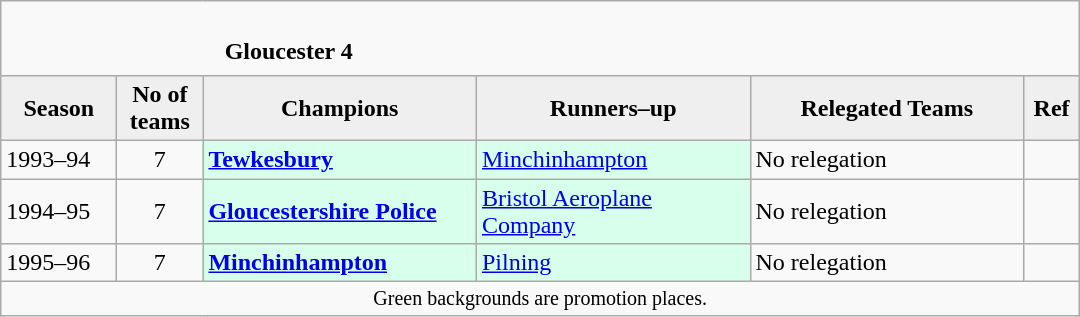<table class="wikitable" style="text-align: left;">
<tr>
<td colspan="11" cellpadding="0" cellspacing="0"><br><table border="0" style="width:100%;" cellpadding="0" cellspacing="0">
<tr>
<td style="width:20%; border:0;"></td>
<td style="border:0;"><strong>Gloucester 4</strong></td>
<td style="width:20%; border:0;"></td>
</tr>
</table>
</td>
</tr>
<tr>
<th style="background:#efefef; width:70px;">Season</th>
<th style="background:#efefef; width:50px;">No of teams</th>
<th style="background:#efefef; width:175px;">Champions</th>
<th style="background:#efefef; width:175px;">Runners–up</th>
<th style="background:#efefef; width:175px;">Relegated Teams</th>
<th style="background:#efefef; width:30px;">Ref</th>
</tr>
<tr align=left>
<td>1993–94</td>
<td style="text-align: center;">7</td>
<td style="background:#d8ffeb;"><strong><a href='#'>Tewkesbury</a></strong></td>
<td style="background:#d8ffeb;"><a href='#'>Minchinhampton</a></td>
<td>No relegation</td>
<td></td>
</tr>
<tr>
<td>1994–95</td>
<td style="text-align: center;">7</td>
<td style="background:#d8ffeb;"><strong><a href='#'>Gloucestershire Police</a></strong></td>
<td style="background:#d8ffeb;"><a href='#'>Bristol Aeroplane Company</a></td>
<td>No relegation</td>
<td></td>
</tr>
<tr>
<td>1995–96</td>
<td style="text-align: center;">7</td>
<td style="background:#d8ffeb;"><strong><a href='#'>Minchinhampton</a></strong></td>
<td style="background:#d8ffeb;"><a href='#'>Pilning</a></td>
<td>No relegation</td>
<td></td>
</tr>
<tr>
<td colspan="15"  style="border:0; font-size:smaller; text-align:center;">Green backgrounds are promotion places.</td>
</tr>
</table>
